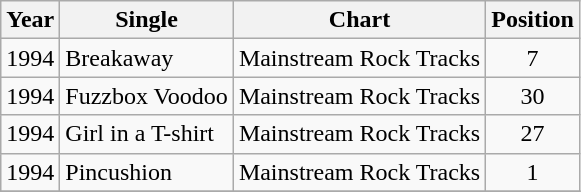<table class=wikitable>
<tr>
<th align=left>Year</th>
<th align=left>Single</th>
<th align=left>Chart</th>
<th align= center>Position</th>
</tr>
<tr>
<td align=left>1994</td>
<td align=left>Breakaway</td>
<td align=left>Mainstream Rock Tracks</td>
<td align= center>7</td>
</tr>
<tr>
<td align=left>1994</td>
<td align=left>Fuzzbox Voodoo</td>
<td align=left>Mainstream Rock Tracks</td>
<td align= center>30</td>
</tr>
<tr>
<td align=left>1994</td>
<td align=left>Girl in a T-shirt</td>
<td align=left>Mainstream Rock Tracks</td>
<td align= center>27</td>
</tr>
<tr>
<td align=left>1994</td>
<td align=left>Pincushion</td>
<td align=left>Mainstream Rock Tracks</td>
<td align= center>1</td>
</tr>
<tr>
</tr>
</table>
